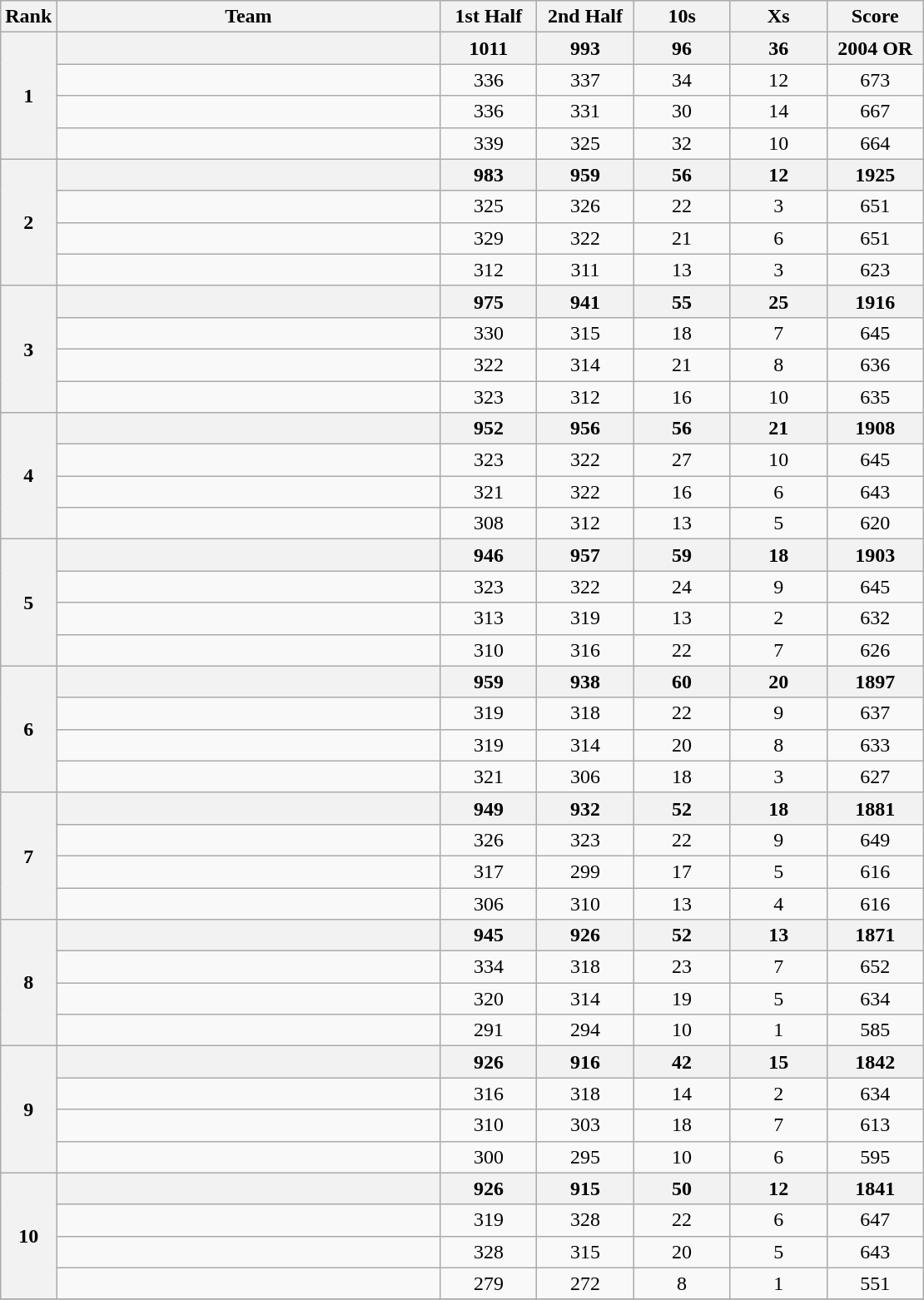<table class="wikitable" style="text-align:center;">
<tr>
<th width=25>Rank</th>
<th width=300>Team</th>
<th width=70>1st Half</th>
<th width=70>2nd Half</th>
<th width=70>10s</th>
<th width=70>Xs</th>
<th width=70>Score</th>
</tr>
<tr>
<th rowspan=4>1</th>
<th></th>
<th>1011</th>
<th>993</th>
<th>96</th>
<th>36</th>
<th>2004 OR</th>
</tr>
<tr>
<td align="left"></td>
<td>336</td>
<td>337</td>
<td>34</td>
<td>12</td>
<td>673</td>
</tr>
<tr>
<td align="left"></td>
<td>336</td>
<td>331</td>
<td>30</td>
<td>14</td>
<td>667</td>
</tr>
<tr>
<td align="left"></td>
<td>339</td>
<td>325</td>
<td>32</td>
<td>10</td>
<td>664</td>
</tr>
<tr>
<th rowspan=4>2</th>
<th></th>
<th>983</th>
<th>959</th>
<th>56</th>
<th>12</th>
<th>1925</th>
</tr>
<tr>
<td align="left"></td>
<td>325</td>
<td>326</td>
<td>22</td>
<td>3</td>
<td>651</td>
</tr>
<tr>
<td align="left"></td>
<td>329</td>
<td>322</td>
<td>21</td>
<td>6</td>
<td>651</td>
</tr>
<tr>
<td align="left"></td>
<td>312</td>
<td>311</td>
<td>13</td>
<td>3</td>
<td>623</td>
</tr>
<tr>
<th rowspan=4>3</th>
<th></th>
<th>975</th>
<th>941</th>
<th>55</th>
<th>25</th>
<th>1916</th>
</tr>
<tr>
<td align="left"></td>
<td>330</td>
<td>315</td>
<td>18</td>
<td>7</td>
<td>645</td>
</tr>
<tr>
<td align="left"></td>
<td>322</td>
<td>314</td>
<td>21</td>
<td>8</td>
<td>636</td>
</tr>
<tr>
<td align="left"></td>
<td>323</td>
<td>312</td>
<td>16</td>
<td>10</td>
<td>635</td>
</tr>
<tr>
<th rowspan=4>4</th>
<th></th>
<th>952</th>
<th>956</th>
<th>56</th>
<th>21</th>
<th>1908</th>
</tr>
<tr>
<td align="left"></td>
<td>323</td>
<td>322</td>
<td>27</td>
<td>10</td>
<td>645</td>
</tr>
<tr>
<td align="left"></td>
<td>321</td>
<td>322</td>
<td>16</td>
<td>6</td>
<td>643</td>
</tr>
<tr>
<td align="left"></td>
<td>308</td>
<td>312</td>
<td>13</td>
<td>5</td>
<td>620</td>
</tr>
<tr>
<th rowspan=4>5</th>
<th></th>
<th>946</th>
<th>957</th>
<th>59</th>
<th>18</th>
<th>1903</th>
</tr>
<tr>
<td align="left"></td>
<td>323</td>
<td>322</td>
<td>24</td>
<td>9</td>
<td>645</td>
</tr>
<tr>
<td align="left"></td>
<td>313</td>
<td>319</td>
<td>13</td>
<td>2</td>
<td>632</td>
</tr>
<tr>
<td align="left"></td>
<td>310</td>
<td>316</td>
<td>22</td>
<td>7</td>
<td>626</td>
</tr>
<tr>
<th rowspan=4>6</th>
<th></th>
<th>959</th>
<th>938</th>
<th>60</th>
<th>20</th>
<th>1897</th>
</tr>
<tr>
<td align="left"></td>
<td>319</td>
<td>318</td>
<td>22</td>
<td>9</td>
<td>637</td>
</tr>
<tr>
<td align="left"></td>
<td>319</td>
<td>314</td>
<td>20</td>
<td>8</td>
<td>633</td>
</tr>
<tr>
<td align="left"></td>
<td>321</td>
<td>306</td>
<td>18</td>
<td>3</td>
<td>627</td>
</tr>
<tr>
<th rowspan=4>7</th>
<th></th>
<th>949</th>
<th>932</th>
<th>52</th>
<th>18</th>
<th>1881</th>
</tr>
<tr>
<td align="left"></td>
<td>326</td>
<td>323</td>
<td>22</td>
<td>9</td>
<td>649</td>
</tr>
<tr>
<td align="left"></td>
<td>317</td>
<td>299</td>
<td>17</td>
<td>5</td>
<td>616</td>
</tr>
<tr>
<td align="left"></td>
<td>306</td>
<td>310</td>
<td>13</td>
<td>4</td>
<td>616</td>
</tr>
<tr>
<th rowspan=4>8</th>
<th></th>
<th>945</th>
<th>926</th>
<th>52</th>
<th>13</th>
<th>1871</th>
</tr>
<tr>
<td align="left"></td>
<td>334</td>
<td>318</td>
<td>23</td>
<td>7</td>
<td>652</td>
</tr>
<tr>
<td align="left"></td>
<td>320</td>
<td>314</td>
<td>19</td>
<td>5</td>
<td>634</td>
</tr>
<tr>
<td align="left"></td>
<td>291</td>
<td>294</td>
<td>10</td>
<td>1</td>
<td>585</td>
</tr>
<tr>
<th rowspan=4>9</th>
<th></th>
<th>926</th>
<th>916</th>
<th>42</th>
<th>15</th>
<th>1842</th>
</tr>
<tr>
<td align="left"></td>
<td>316</td>
<td>318</td>
<td>14</td>
<td>2</td>
<td>634</td>
</tr>
<tr>
<td align="left"></td>
<td>310</td>
<td>303</td>
<td>18</td>
<td>7</td>
<td>613</td>
</tr>
<tr>
<td align="left"></td>
<td>300</td>
<td>295</td>
<td>10</td>
<td>6</td>
<td>595</td>
</tr>
<tr>
<th rowspan=4>10</th>
<th></th>
<th>926</th>
<th>915</th>
<th>50</th>
<th>12</th>
<th>1841</th>
</tr>
<tr>
<td align="left"></td>
<td>319</td>
<td>328</td>
<td>22</td>
<td>6</td>
<td>647</td>
</tr>
<tr>
<td align="left"></td>
<td>328</td>
<td>315</td>
<td>20</td>
<td>5</td>
<td>643</td>
</tr>
<tr>
<td align="left"></td>
<td>279</td>
<td>272</td>
<td>8</td>
<td>1</td>
<td>551</td>
</tr>
<tr>
</tr>
</table>
